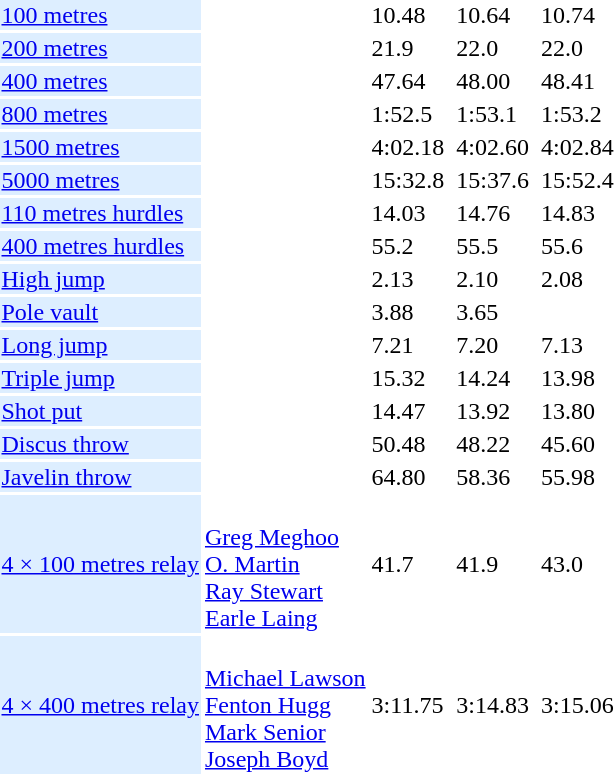<table>
<tr>
<td bgcolor = DDEEFF><a href='#'>100 metres</a></td>
<td></td>
<td>10.48</td>
<td></td>
<td>10.64</td>
<td></td>
<td>10.74</td>
</tr>
<tr>
<td bgcolor = DDEEFF><a href='#'>200 metres</a></td>
<td></td>
<td>21.9</td>
<td></td>
<td>22.0</td>
<td></td>
<td>22.0</td>
</tr>
<tr>
<td bgcolor = DDEEFF><a href='#'>400 metres</a></td>
<td></td>
<td>47.64</td>
<td></td>
<td>48.00</td>
<td></td>
<td>48.41</td>
</tr>
<tr>
<td bgcolor = DDEEFF><a href='#'>800 metres</a></td>
<td></td>
<td>1:52.5</td>
<td></td>
<td>1:53.1</td>
<td></td>
<td>1:53.2</td>
</tr>
<tr>
<td bgcolor = DDEEFF><a href='#'>1500 metres</a></td>
<td></td>
<td>4:02.18</td>
<td></td>
<td>4:02.60</td>
<td></td>
<td>4:02.84</td>
</tr>
<tr>
<td bgcolor = DDEEFF><a href='#'>5000 metres</a></td>
<td></td>
<td>15:32.8</td>
<td></td>
<td>15:37.6</td>
<td></td>
<td>15:52.4</td>
</tr>
<tr>
<td bgcolor = DDEEFF><a href='#'>110 metres hurdles</a></td>
<td></td>
<td>14.03</td>
<td></td>
<td>14.76</td>
<td></td>
<td>14.83</td>
</tr>
<tr>
<td bgcolor = DDEEFF><a href='#'>400 metres hurdles</a></td>
<td></td>
<td>55.2</td>
<td></td>
<td>55.5</td>
<td></td>
<td>55.6</td>
</tr>
<tr>
<td bgcolor = DDEEFF><a href='#'>High jump</a></td>
<td></td>
<td>2.13</td>
<td></td>
<td>2.10</td>
<td></td>
<td>2.08</td>
</tr>
<tr>
<td bgcolor = DDEEFF><a href='#'>Pole vault</a></td>
<td></td>
<td>3.88</td>
<td></td>
<td>3.65</td>
<td></td>
<td></td>
</tr>
<tr>
<td bgcolor = DDEEFF><a href='#'>Long jump</a></td>
<td></td>
<td>7.21</td>
<td></td>
<td>7.20</td>
<td></td>
<td>7.13</td>
</tr>
<tr>
<td bgcolor = DDEEFF><a href='#'>Triple jump</a></td>
<td></td>
<td>15.32</td>
<td></td>
<td>14.24</td>
<td></td>
<td>13.98</td>
</tr>
<tr>
<td bgcolor = DDEEFF><a href='#'>Shot put</a></td>
<td></td>
<td>14.47</td>
<td></td>
<td>13.92</td>
<td></td>
<td>13.80</td>
</tr>
<tr>
<td bgcolor = DDEEFF><a href='#'>Discus throw</a></td>
<td></td>
<td>50.48</td>
<td></td>
<td>48.22</td>
<td></td>
<td>45.60</td>
</tr>
<tr>
<td bgcolor = DDEEFF><a href='#'>Javelin throw</a></td>
<td></td>
<td>64.80</td>
<td></td>
<td>58.36</td>
<td></td>
<td>55.98</td>
</tr>
<tr>
<td bgcolor = DDEEFF><a href='#'>4 × 100 metres relay</a></td>
<td>  <br> <a href='#'>Greg Meghoo</a> <br> <a href='#'>O. Martin</a> <br> <a href='#'>Ray Stewart</a> <br> <a href='#'>Earle Laing</a></td>
<td>41.7</td>
<td></td>
<td>41.9</td>
<td></td>
<td>43.0</td>
</tr>
<tr>
<td bgcolor = DDEEFF><a href='#'>4 × 400 metres relay</a></td>
<td> <br> <a href='#'>Michael Lawson</a> <br> <a href='#'>Fenton Hugg</a> <br> <a href='#'>Mark Senior</a> <br> <a href='#'>Joseph Boyd</a></td>
<td>3:11.75</td>
<td></td>
<td>3:14.83</td>
<td></td>
<td>3:15.06</td>
</tr>
</table>
